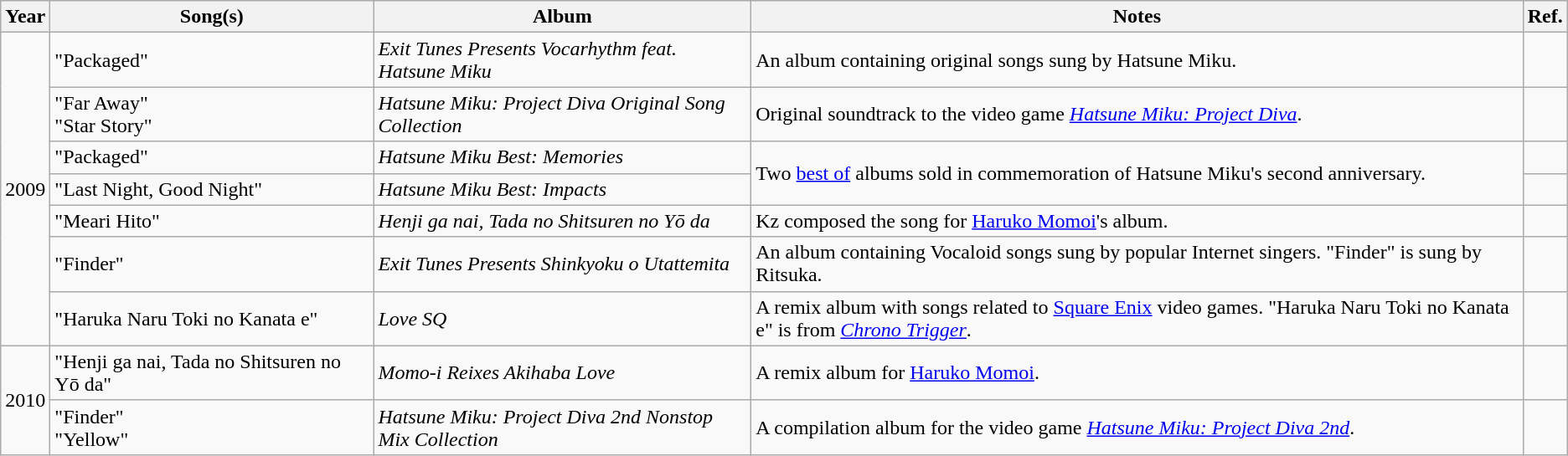<table class="wikitable" border="1">
<tr>
<th rowspan="1">Year</th>
<th rowspan="1" width="250">Song(s)</th>
<th rowspan="1">Album</th>
<th rowspan="1">Notes</th>
<th rowspan="1">Ref.</th>
</tr>
<tr>
<td rowspan="7">2009</td>
<td>"Packaged"</td>
<td><em>Exit Tunes Presents Vocarhythm feat. Hatsune Miku</em></td>
<td>An album containing original songs sung by Hatsune Miku.</td>
<td align="center"></td>
</tr>
<tr>
<td>"Far Away"<br>"Star Story"</td>
<td><em>Hatsune Miku: Project Diva Original Song Collection</em></td>
<td>Original soundtrack to the video game <em><a href='#'>Hatsune Miku: Project Diva</a></em>.</td>
<td align="center"></td>
</tr>
<tr>
<td>"Packaged"</td>
<td><em>Hatsune Miku Best: Memories</em></td>
<td rowspan="2">Two <a href='#'>best of</a> albums sold in commemoration of Hatsune Miku's second anniversary.</td>
<td align="center"></td>
</tr>
<tr>
<td>"Last Night, Good Night"</td>
<td><em>Hatsune Miku Best: Impacts</em></td>
<td align="center"></td>
</tr>
<tr>
<td>"Meari Hito"</td>
<td><em>Henji ga nai, Tada no Shitsuren no Yō da</em></td>
<td>Kz composed the song for <a href='#'>Haruko Momoi</a>'s album.</td>
<td></td>
</tr>
<tr>
<td>"Finder"</td>
<td><em>Exit Tunes Presents Shinkyoku o Utattemita</em></td>
<td>An album containing Vocaloid songs sung by popular Internet singers. "Finder" is sung by Ritsuka.</td>
<td align="center"></td>
</tr>
<tr>
<td>"Haruka Naru Toki no Kanata e"</td>
<td><em>Love SQ</em></td>
<td>A remix album with songs related to <a href='#'>Square Enix</a> video games. "Haruka Naru Toki no Kanata e" is from <em><a href='#'>Chrono Trigger</a></em>.</td>
<td align="center"></td>
</tr>
<tr>
<td rowspan="2">2010</td>
<td>"Henji ga nai, Tada no Shitsuren no Yō da"</td>
<td><em>Momo-i Reixes Akihaba Love</em></td>
<td>A remix album for <a href='#'>Haruko Momoi</a>.</td>
<td align="center"></td>
</tr>
<tr>
<td>"Finder"<br>"Yellow"</td>
<td><em>Hatsune Miku: Project Diva 2nd Nonstop Mix Collection</em></td>
<td>A compilation album for the video game <em><a href='#'>Hatsune Miku: Project Diva 2nd</a></em>.</td>
<td align="center"></td>
</tr>
</table>
